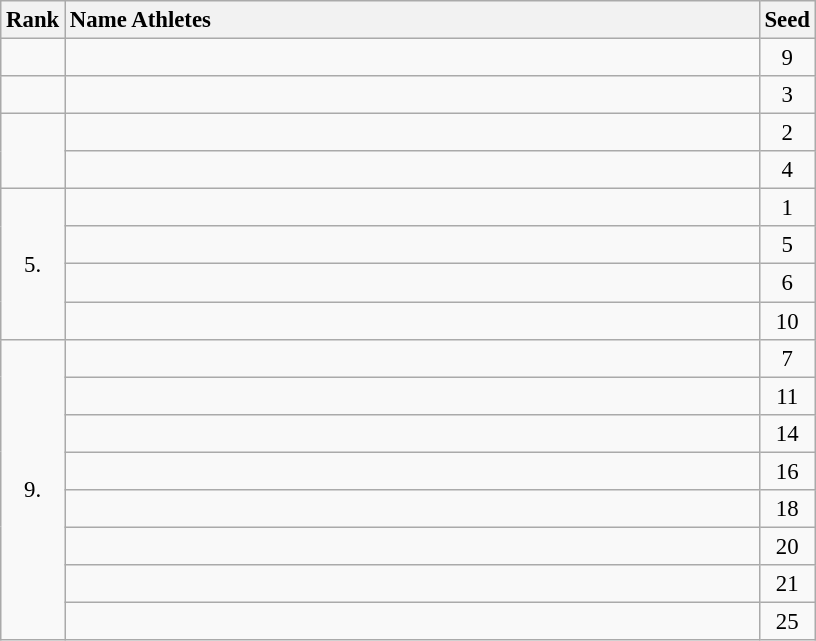<table class="wikitable" style="font-size:95%;">
<tr>
<th>Rank</th>
<th style="text-align: left; width: 30em">Name Athletes</th>
<th>Seed</th>
</tr>
<tr>
<td align="center"></td>
<td></td>
<td align="center">9</td>
</tr>
<tr>
<td align="center"></td>
<td></td>
<td align="center">3</td>
</tr>
<tr>
<td rowspan=2 align="center"></td>
<td></td>
<td align="center">2</td>
</tr>
<tr>
<td></td>
<td align="center">4</td>
</tr>
<tr>
<td rowspan=4 align="center">5.</td>
<td></td>
<td align="center">1</td>
</tr>
<tr>
<td></td>
<td align="center">5</td>
</tr>
<tr>
<td></td>
<td align="center">6</td>
</tr>
<tr>
<td></td>
<td align="center">10</td>
</tr>
<tr>
<td rowspan=8 align="center">9.</td>
<td></td>
<td align="center">7</td>
</tr>
<tr>
<td></td>
<td align="center">11</td>
</tr>
<tr>
<td></td>
<td align="center">14</td>
</tr>
<tr>
<td></td>
<td align="center">16</td>
</tr>
<tr>
<td></td>
<td align="center">18</td>
</tr>
<tr>
<td></td>
<td align="center">20</td>
</tr>
<tr>
<td></td>
<td align="center">21</td>
</tr>
<tr>
<td></td>
<td align="center">25</td>
</tr>
</table>
